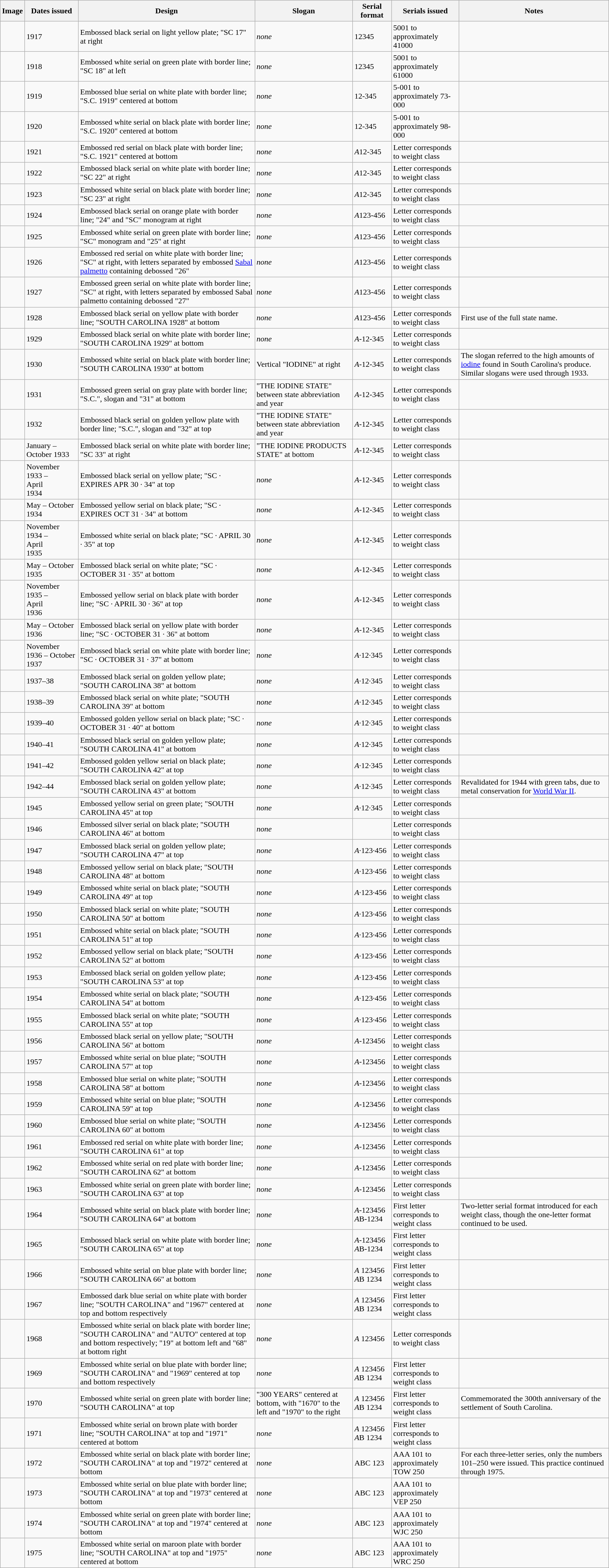<table class="wikitable">
<tr>
<th>Image</th>
<th>Dates issued</th>
<th>Design</th>
<th>Slogan</th>
<th>Serial format</th>
<th>Serials issued</th>
<th>Notes</th>
</tr>
<tr>
<td></td>
<td>1917</td>
<td>Embossed black serial on light yellow plate; "SC 17" at right</td>
<td><em>none</em></td>
<td>12345</td>
<td>5001 to approximately 41000</td>
<td></td>
</tr>
<tr>
<td></td>
<td>1918</td>
<td>Embossed white serial on green plate with border line; "SC 18" at left</td>
<td><em>none</em></td>
<td>12345</td>
<td>5001 to approximately 61000</td>
<td></td>
</tr>
<tr>
<td></td>
<td>1919</td>
<td>Embossed blue serial on white plate with border line; "S.C. 1919" centered at bottom</td>
<td><em>none</em></td>
<td>12-345</td>
<td>5-001 to approximately 73-000</td>
<td></td>
</tr>
<tr>
<td></td>
<td>1920</td>
<td>Embossed white serial on black plate with border line; "S.C. 1920" centered at bottom</td>
<td><em>none</em></td>
<td>12-345</td>
<td>5-001 to approximately 98-000</td>
<td></td>
</tr>
<tr>
<td></td>
<td>1921</td>
<td>Embossed red serial on black plate with border line; "S.C. 1921" centered at bottom</td>
<td><em>none</em></td>
<td><em>A</em>12-345</td>
<td>Letter corresponds to weight class</td>
<td></td>
</tr>
<tr>
<td></td>
<td>1922</td>
<td>Embossed black serial on white plate with border line; "SC 22" at right</td>
<td><em>none</em></td>
<td><em>A</em>12-345</td>
<td>Letter corresponds to weight class</td>
<td></td>
</tr>
<tr>
<td></td>
<td>1923</td>
<td>Embossed white serial on black plate with border line; "SC 23" at right</td>
<td><em>none</em></td>
<td><em>A</em>12-345</td>
<td>Letter corresponds to weight class</td>
<td></td>
</tr>
<tr>
<td></td>
<td>1924</td>
<td>Embossed black serial on orange plate with border line; "24" and "SC" monogram at right</td>
<td><em>none</em></td>
<td><em>A</em>123-456</td>
<td>Letter corresponds to weight class</td>
<td></td>
</tr>
<tr>
<td></td>
<td>1925</td>
<td>Embossed white serial on green plate with border line; "SC" monogram and "25" at right</td>
<td><em>none</em></td>
<td><em>A</em>123-456</td>
<td>Letter corresponds to weight class</td>
<td></td>
</tr>
<tr>
<td></td>
<td>1926</td>
<td>Embossed red serial on white plate with border line; "SC" at right, with letters separated by embossed <a href='#'>Sabal palmetto</a> containing debossed "26"</td>
<td><em>none</em></td>
<td><em>A</em>123-456</td>
<td>Letter corresponds to weight class</td>
<td></td>
</tr>
<tr>
<td></td>
<td>1927</td>
<td>Embossed green serial on white plate with border line; "SC" at right, with letters separated by embossed Sabal palmetto containing debossed "27"</td>
<td><em>none</em></td>
<td><em>A</em>123-456</td>
<td>Letter corresponds to weight class</td>
<td></td>
</tr>
<tr>
<td></td>
<td>1928</td>
<td>Embossed black serial on yellow plate with border line; "SOUTH CAROLINA 1928" at bottom</td>
<td><em>none</em></td>
<td><em>A</em>123-456</td>
<td>Letter corresponds to weight class</td>
<td>First use of the full state name.</td>
</tr>
<tr>
<td></td>
<td>1929</td>
<td>Embossed black serial on white plate with border line; "SOUTH CAROLINA 1929" at bottom</td>
<td><em>none</em></td>
<td><em>A</em>-12-345</td>
<td>Letter corresponds to weight class</td>
<td></td>
</tr>
<tr>
<td></td>
<td>1930</td>
<td>Embossed white serial on black plate with border line; "SOUTH CAROLINA 1930" at bottom</td>
<td>Vertical "IODINE" at right</td>
<td><em>A</em>-12-345</td>
<td>Letter corresponds to weight class</td>
<td>The slogan referred to the high amounts of <a href='#'>iodine</a> found in South Carolina's produce. Similar slogans were used through 1933.</td>
</tr>
<tr>
<td></td>
<td>1931</td>
<td>Embossed green serial on gray plate with border line; "S.C.", slogan and "31" at bottom</td>
<td>"THE IODINE STATE" between state abbreviation and year</td>
<td><em>A</em>-12-345</td>
<td>Letter corresponds to weight class</td>
<td></td>
</tr>
<tr>
<td></td>
<td>1932</td>
<td>Embossed black serial on golden yellow plate with border line; "S.C.", slogan and "32" at top</td>
<td>"THE IODINE STATE" between state abbreviation and year</td>
<td><em>A</em>-12-345</td>
<td>Letter corresponds to weight class</td>
<td></td>
</tr>
<tr>
<td></td>
<td>January – October 1933</td>
<td>Embossed black serial on white plate with border line; "SC 33" at right</td>
<td>"THE IODINE PRODUCTS STATE" at bottom</td>
<td><em>A</em>-12-345</td>
<td>Letter corresponds to weight class</td>
<td></td>
</tr>
<tr>
<td></td>
<td>November 1933 –<br>April<br>1934</td>
<td>Embossed black serial on yellow plate; "SC · EXPIRES APR 30 · 34" at top</td>
<td><em>none</em></td>
<td><em>A</em>-12-345</td>
<td>Letter corresponds to weight class</td>
<td></td>
</tr>
<tr>
<td></td>
<td>May – October 1934</td>
<td>Embossed yellow serial on black plate; "SC · EXPIRES OCT 31 · 34" at bottom</td>
<td><em>none</em></td>
<td><em>A</em>-12-345</td>
<td>Letter corresponds to weight class</td>
<td></td>
</tr>
<tr>
<td></td>
<td>November 1934 –<br>April<br>1935</td>
<td>Embossed white serial on black plate; "SC · APRIL 30 · 35" at top</td>
<td><em>none</em></td>
<td><em>A</em>-12-345</td>
<td>Letter corresponds to weight class</td>
<td></td>
</tr>
<tr>
<td></td>
<td>May – October 1935</td>
<td>Embossed black serial on white plate; "SC · OCTOBER 31 · 35" at bottom</td>
<td><em>none</em></td>
<td><em>A</em>-12-345</td>
<td>Letter corresponds to weight class</td>
<td></td>
</tr>
<tr>
<td></td>
<td>November 1935 –<br>April<br>1936</td>
<td>Embossed yellow serial on black plate with border line; "SC · APRIL 30 · 36" at top</td>
<td><em>none</em></td>
<td><em>A</em>-12-345</td>
<td>Letter corresponds to weight class</td>
<td></td>
</tr>
<tr>
<td></td>
<td>May – October 1936</td>
<td>Embossed black serial on yellow plate with border line; "SC · OCTOBER 31 · 36" at bottom</td>
<td><em>none</em></td>
<td><em>A</em>-12-345</td>
<td>Letter corresponds to weight class</td>
<td></td>
</tr>
<tr>
<td></td>
<td>November 1936 – October 1937</td>
<td>Embossed black serial on white plate with border line; "SC · OCTOBER 31 · 37" at bottom</td>
<td><em>none</em></td>
<td><em>A</em>·12·345</td>
<td>Letter corresponds to weight class</td>
<td></td>
</tr>
<tr>
<td></td>
<td>1937–38</td>
<td>Embossed black serial on golden yellow plate; "SOUTH CAROLINA 38" at bottom</td>
<td><em>none</em></td>
<td><em>A</em>·12·345</td>
<td>Letter corresponds to weight class</td>
<td></td>
</tr>
<tr>
<td></td>
<td>1938–39</td>
<td>Embossed black serial on white plate; "SOUTH CAROLINA 39" at bottom</td>
<td><em>none</em></td>
<td><em>A</em>·12·345</td>
<td>Letter corresponds to weight class</td>
<td></td>
</tr>
<tr>
<td></td>
<td>1939–40</td>
<td>Embossed golden yellow serial on black plate; "SC · OCTOBER 31 · 40" at bottom</td>
<td><em>none</em></td>
<td><em>A</em>·12·345</td>
<td>Letter corresponds to weight class</td>
<td></td>
</tr>
<tr>
<td></td>
<td>1940–41</td>
<td>Embossed black serial on golden yellow plate; "SOUTH CAROLINA 41" at bottom</td>
<td><em>none</em></td>
<td><em>A</em>·12·345</td>
<td>Letter corresponds to weight class</td>
<td></td>
</tr>
<tr>
<td></td>
<td>1941–42</td>
<td>Embossed golden yellow serial on black plate; "SOUTH CAROLINA 42" at top</td>
<td><em>none</em></td>
<td><em>A</em>·12·345</td>
<td>Letter corresponds to weight class</td>
<td></td>
</tr>
<tr>
<td></td>
<td>1942–44</td>
<td>Embossed black serial on golden yellow plate; "SOUTH CAROLINA 43" at bottom</td>
<td><em>none</em></td>
<td><em>A</em>·12·345</td>
<td>Letter corresponds to weight class</td>
<td>Revalidated for 1944 with green tabs, due to metal conservation for <a href='#'>World War II</a>.</td>
</tr>
<tr>
<td></td>
<td>1945</td>
<td>Embossed yellow serial on green plate; "SOUTH CAROLINA 45" at top</td>
<td><em>none</em></td>
<td><em>A</em>·12·345</td>
<td>Letter corresponds to weight class</td>
<td></td>
</tr>
<tr>
<td></td>
<td>1946</td>
<td>Embossed silver serial on black plate; "SOUTH CAROLINA 46" at bottom</td>
<td><em>none</em></td>
<td></td>
<td>Letter corresponds to weight class</td>
<td></td>
</tr>
<tr>
<td></td>
<td>1947</td>
<td>Embossed black serial on golden yellow plate; "SOUTH CAROLINA 47" at top</td>
<td><em>none</em></td>
<td><em>A</em>·123·456</td>
<td>Letter corresponds to weight class</td>
<td></td>
</tr>
<tr>
<td></td>
<td>1948</td>
<td>Embossed yellow serial on black plate; "SOUTH CAROLINA 48" at bottom</td>
<td><em>none</em></td>
<td><em>A</em>·123·456</td>
<td>Letter corresponds to weight class</td>
<td></td>
</tr>
<tr>
<td></td>
<td>1949</td>
<td>Embossed white serial on black plate; "SOUTH CAROLINA 49" at top</td>
<td><em>none</em></td>
<td><em>A</em>·123·456</td>
<td>Letter corresponds to weight class</td>
<td></td>
</tr>
<tr>
<td></td>
<td>1950</td>
<td>Embossed black serial on white plate; "SOUTH CAROLINA 50" at bottom</td>
<td><em>none</em></td>
<td><em>A</em>·123·456</td>
<td>Letter corresponds to weight class</td>
<td></td>
</tr>
<tr>
<td></td>
<td>1951</td>
<td>Embossed white serial on black plate; "SOUTH CAROLINA 51" at top</td>
<td><em>none</em></td>
<td><em>A</em>·123·456</td>
<td>Letter corresponds to weight class</td>
<td></td>
</tr>
<tr>
<td></td>
<td>1952</td>
<td>Embossed yellow serial on black plate; "SOUTH CAROLINA 52" at bottom</td>
<td><em>none</em></td>
<td><em>A</em>·123·456</td>
<td>Letter corresponds to weight class</td>
<td></td>
</tr>
<tr>
<td></td>
<td>1953</td>
<td>Embossed black serial on golden yellow plate; "SOUTH CAROLINA 53" at top</td>
<td><em>none</em></td>
<td><em>A</em>·123·456</td>
<td>Letter corresponds to weight class</td>
<td></td>
</tr>
<tr>
<td></td>
<td>1954</td>
<td>Embossed white serial on black plate; "SOUTH CAROLINA 54" at bottom</td>
<td><em>none</em></td>
<td><em>A</em>·123·456</td>
<td>Letter corresponds to weight class</td>
<td></td>
</tr>
<tr>
<td></td>
<td>1955</td>
<td>Embossed black serial on white plate; "SOUTH CAROLINA 55" at top</td>
<td><em>none</em></td>
<td><em>A</em>·123·456</td>
<td>Letter corresponds to weight class</td>
<td></td>
</tr>
<tr>
<td></td>
<td>1956</td>
<td>Embossed black serial on yellow plate; "SOUTH CAROLINA 56" at bottom</td>
<td><em>none</em></td>
<td><em>A</em>-123456</td>
<td>Letter corresponds to weight class</td>
<td></td>
</tr>
<tr>
<td></td>
<td>1957</td>
<td>Embossed white serial on blue plate; "SOUTH CAROLINA 57" at top</td>
<td><em>none</em></td>
<td><em>A</em>-123456</td>
<td>Letter corresponds to weight class</td>
<td></td>
</tr>
<tr>
<td></td>
<td>1958</td>
<td>Embossed blue serial on white plate; "SOUTH CAROLINA 58" at bottom</td>
<td><em>none</em></td>
<td><em>A</em>-123456</td>
<td>Letter corresponds to weight class</td>
<td></td>
</tr>
<tr>
<td></td>
<td>1959</td>
<td>Embossed white serial on blue plate; "SOUTH CAROLINA 59" at top</td>
<td><em>none</em></td>
<td><em>A</em>-123456</td>
<td>Letter corresponds to weight class</td>
<td></td>
</tr>
<tr>
<td></td>
<td>1960</td>
<td>Embossed blue serial on white plate; "SOUTH CAROLINA 60" at bottom</td>
<td><em>none</em></td>
<td><em>A</em>-123456</td>
<td>Letter corresponds to weight class</td>
<td></td>
</tr>
<tr>
<td></td>
<td>1961</td>
<td>Embossed red serial on white plate with border line; "SOUTH CAROLINA 61" at top</td>
<td><em>none</em></td>
<td><em>A</em>-123456</td>
<td>Letter corresponds to weight class</td>
<td></td>
</tr>
<tr>
<td></td>
<td>1962</td>
<td>Embossed white serial on red plate with border line; "SOUTH CAROLINA 62" at bottom</td>
<td><em>none</em></td>
<td><em>A</em>-123456</td>
<td>Letter corresponds to weight class</td>
<td></td>
</tr>
<tr>
<td></td>
<td>1963</td>
<td>Embossed white serial on green plate with border line; "SOUTH CAROLINA 63" at top</td>
<td><em>none</em></td>
<td><em>A</em>-123456</td>
<td>Letter corresponds to weight class</td>
<td></td>
</tr>
<tr>
<td></td>
<td>1964</td>
<td>Embossed white serial on black plate with border line; "SOUTH CAROLINA 64" at bottom</td>
<td><em>none</em></td>
<td><em>A</em>-123456<br><em>A</em>B-1234</td>
<td>First letter corresponds to weight class</td>
<td>Two-letter serial format introduced for each weight class, though the one-letter format continued to be used.</td>
</tr>
<tr>
<td></td>
<td>1965</td>
<td>Embossed black serial on white plate with border line; "SOUTH CAROLINA 65" at top</td>
<td><em>none</em></td>
<td><em>A</em>-123456<br><em>A</em>B-1234</td>
<td>First letter corresponds to weight class</td>
<td></td>
</tr>
<tr>
<td></td>
<td>1966</td>
<td>Embossed white serial on blue plate with border line; "SOUTH CAROLINA 66" at bottom</td>
<td><em>none</em></td>
<td><em>A</em> 123456<br><em>A</em>B 1234</td>
<td>First letter corresponds to weight class</td>
<td></td>
</tr>
<tr>
<td></td>
<td>1967</td>
<td>Embossed dark blue serial on white plate with border line; "SOUTH CAROLINA" and "1967" centered at top and bottom respectively</td>
<td><em>none</em></td>
<td><em>A</em> 123456<br><em>A</em>B 1234</td>
<td>First letter corresponds to weight class</td>
<td></td>
</tr>
<tr>
<td></td>
<td>1968</td>
<td>Embossed white serial on black plate with border line; "SOUTH CAROLINA" and "AUTO" centered at top and bottom respectively; "19" at bottom left and "68" at bottom right</td>
<td><em>none</em></td>
<td><em>A</em> 123456</td>
<td>Letter corresponds to weight class</td>
<td></td>
</tr>
<tr>
<td></td>
<td>1969</td>
<td>Embossed white serial on blue plate with border line; "SOUTH CAROLINA" and "1969" centered at top and bottom respectively</td>
<td><em>none</em></td>
<td><em>A</em> 123456<br><em>A</em>B 1234</td>
<td>First letter corresponds to weight class</td>
<td></td>
</tr>
<tr>
<td></td>
<td>1970</td>
<td>Embossed white serial on green plate with border line; "SOUTH CAROLINA" at top</td>
<td>"300 YEARS" centered at bottom, with "1670" to the left and "1970" to the right</td>
<td><em>A</em> 123456<br><em>A</em>B 1234</td>
<td>First letter corresponds to weight class</td>
<td>Commemorated the 300th anniversary of the settlement of South Carolina.</td>
</tr>
<tr>
<td></td>
<td>1971</td>
<td>Embossed white serial on brown plate with border line; "SOUTH CAROLINA" at top and "1971" centered at bottom</td>
<td><em>none</em></td>
<td><em>A</em> 123456<br><em>A</em>B 1234</td>
<td>First letter corresponds to weight class</td>
<td></td>
</tr>
<tr>
<td></td>
<td>1972</td>
<td>Embossed white serial on black plate with border line; "SOUTH CAROLINA" at top and "1972" centered at bottom</td>
<td><em>none</em></td>
<td>ABC 123</td>
<td>AAA 101 to approximately TOW 250</td>
<td>For each three-letter series, only the numbers 101–250 were issued. This practice continued through 1975.</td>
</tr>
<tr>
<td></td>
<td>1973</td>
<td>Embossed white serial on blue plate with border line; "SOUTH CAROLINA" at top and "1973" centered at bottom</td>
<td><em>none</em></td>
<td>ABC 123</td>
<td>AAA 101 to approximately VEP 250</td>
<td></td>
</tr>
<tr>
<td></td>
<td>1974</td>
<td>Embossed white serial on green plate with border line; "SOUTH CAROLINA" at top and "1974" centered at bottom</td>
<td><em>none</em></td>
<td>ABC 123</td>
<td>AAA 101 to approximately WJC 250</td>
<td></td>
</tr>
<tr>
<td></td>
<td>1975</td>
<td>Embossed white serial on maroon plate with border line; "SOUTH CAROLINA" at top and "1975" centered at bottom</td>
<td><em>none</em></td>
<td>ABC 123</td>
<td>AAA 101 to approximately WRC 250</td>
<td></td>
</tr>
</table>
